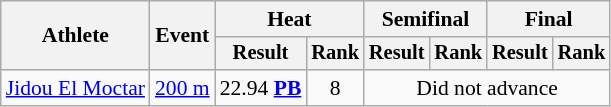<table class="wikitable" style="font-size:90%">
<tr>
<th rowspan="2">Athlete</th>
<th rowspan="2">Event</th>
<th colspan="2">Heat</th>
<th colspan="2">Semifinal</th>
<th colspan="2">Final</th>
</tr>
<tr style="font-size:95%">
<th>Result</th>
<th>Rank</th>
<th>Result</th>
<th>Rank</th>
<th>Result</th>
<th>Rank</th>
</tr>
<tr align=center>
<td align=left><a href='#'>Jidou El Moctar</a></td>
<td align=left><a href='#'>200 m</a></td>
<td>22.94 <strong><a href='#'>PB</a> </strong></td>
<td>8</td>
<td colspan=4>Did not advance</td>
</tr>
</table>
